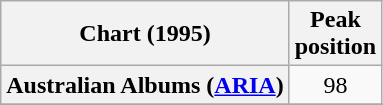<table class="wikitable sortable plainrowheaders" style="text-align:center">
<tr>
<th scope="col">Chart (1995)</th>
<th scope="col">Peak<br>position</th>
</tr>
<tr>
<th scope="row">Australian Albums (<a href='#'>ARIA</a>)</th>
<td>98</td>
</tr>
<tr>
</tr>
<tr>
</tr>
</table>
